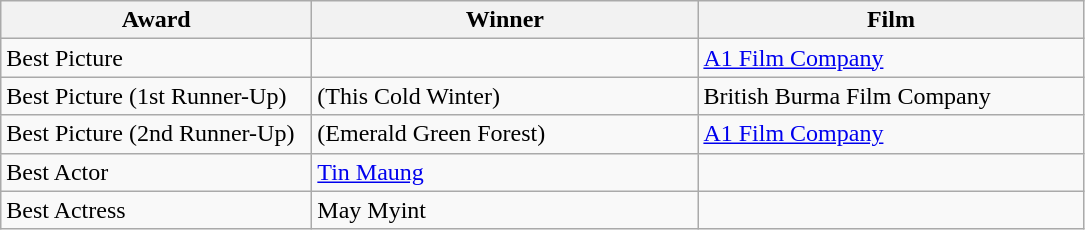<table class="wikitable">
<tr>
<th width="200"><strong>Award</strong></th>
<th width="250"><strong>Winner</strong></th>
<th width="250"><strong>Film</strong></th>
</tr>
<tr>
<td>Best Picture</td>
<td></td>
<td><a href='#'>A1 Film Company</a></td>
</tr>
<tr>
<td>Best Picture (1st Runner-Up)</td>
<td> (This Cold Winter)</td>
<td>British Burma Film Company</td>
</tr>
<tr>
<td>Best Picture (2nd Runner-Up)</td>
<td> (Emerald Green Forest)</td>
<td><a href='#'>A1 Film Company</a></td>
</tr>
<tr>
<td>Best Actor</td>
<td><a href='#'>Tin Maung</a></td>
<td></td>
</tr>
<tr>
<td>Best Actress</td>
<td>May Myint</td>
<td></td>
</tr>
</table>
